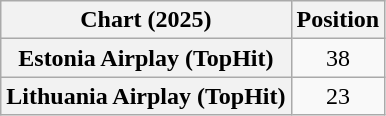<table class="wikitable sortable plainrowheaders" style="text-align:center">
<tr>
<th scope="col">Chart (2025)</th>
<th scope="col">Position</th>
</tr>
<tr>
<th scope="row">Estonia Airplay (TopHit)</th>
<td>38</td>
</tr>
<tr>
<th scope="row">Lithuania Airplay (TopHit)</th>
<td>23</td>
</tr>
</table>
